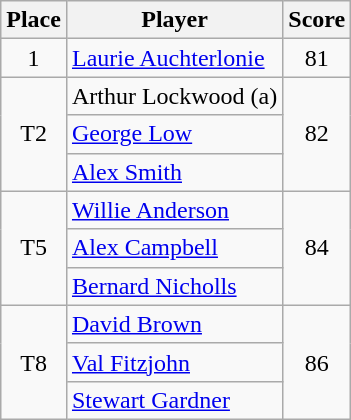<table class=wikitable>
<tr>
<th>Place</th>
<th>Player</th>
<th>Score</th>
</tr>
<tr>
<td align=center>1</td>
<td> <a href='#'>Laurie Auchterlonie</a></td>
<td align=center>81</td>
</tr>
<tr>
<td rowspan=3 align=center>T2</td>
<td> Arthur Lockwood (a)</td>
<td rowspan=3 align=center>82</td>
</tr>
<tr>
<td> <a href='#'>George Low</a></td>
</tr>
<tr>
<td> <a href='#'>Alex Smith</a></td>
</tr>
<tr>
<td rowspan=3 align=center>T5</td>
<td> <a href='#'>Willie Anderson</a></td>
<td rowspan=3 align=center>84</td>
</tr>
<tr>
<td> <a href='#'>Alex Campbell</a></td>
</tr>
<tr>
<td> <a href='#'>Bernard Nicholls</a></td>
</tr>
<tr>
<td rowspan=3 align=center>T8</td>
<td> <a href='#'>David Brown</a></td>
<td rowspan=3 align=center>86</td>
</tr>
<tr>
<td> <a href='#'>Val Fitzjohn</a></td>
</tr>
<tr>
<td> <a href='#'>Stewart Gardner</a></td>
</tr>
</table>
